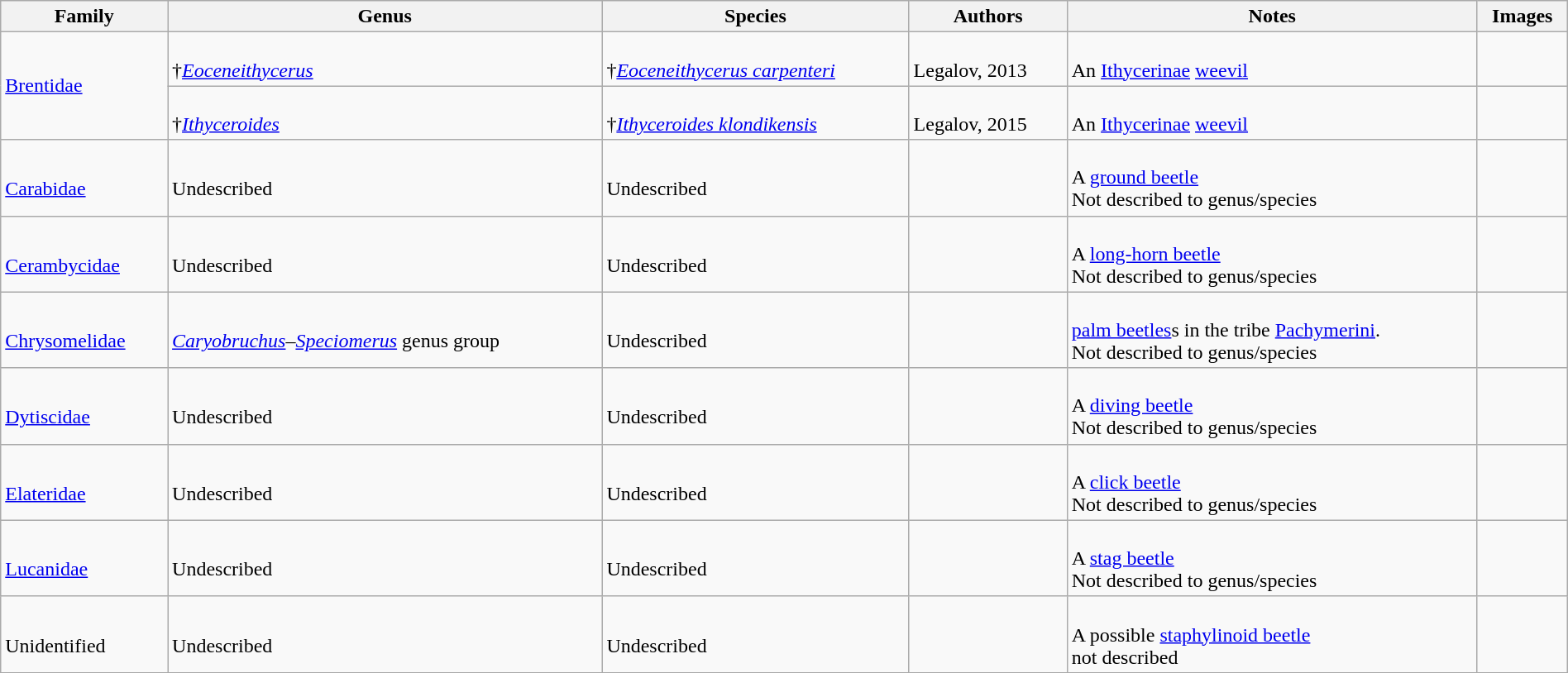<table class="wikitable sortable"  style="margin:auto; width:100%;">
<tr>
<th>Family</th>
<th>Genus</th>
<th>Species</th>
<th>Authors</th>
<th>Notes</th>
<th>Images</th>
</tr>
<tr>
<td rowspan=2><a href='#'>Brentidae</a></td>
<td><br>†<em><a href='#'>Eoceneithycerus</a></em></td>
<td><br>†<em><a href='#'>Eoceneithycerus carpenteri</a></em></td>
<td><br>Legalov, 2013</td>
<td><br>An <a href='#'>Ithycerinae</a> <a href='#'>weevil</a></td>
<td><br></td>
</tr>
<tr>
<td><br>†<em><a href='#'>Ithyceroides</a></em></td>
<td><br>†<em><a href='#'>Ithyceroides klondikensis</a></em></td>
<td><br>Legalov, 2015</td>
<td><br>An <a href='#'>Ithycerinae</a> <a href='#'>weevil</a></td>
<td></td>
</tr>
<tr>
<td><br><a href='#'>Carabidae</a></td>
<td><br>Undescribed</td>
<td><br>Undescribed</td>
<td></td>
<td><br>A <a href='#'>ground beetle</a><br>Not described to genus/species</td>
<td><br></td>
</tr>
<tr>
<td><br><a href='#'>Cerambycidae</a></td>
<td><br>Undescribed</td>
<td><br>Undescribed</td>
<td></td>
<td><br>A <a href='#'>long-horn beetle</a><br>Not described to genus/species</td>
<td></td>
</tr>
<tr>
<td><br><a href='#'>Chrysomelidae</a></td>
<td><br><em><a href='#'>Caryobruchus</a></em>–<em><a href='#'>Speciomerus</a></em> genus group</td>
<td><br>Undescribed</td>
<td></td>
<td><br><a href='#'>palm beetles</a>s in the tribe <a href='#'>Pachymerini</a>.<br> Not described to genus/species</td>
<td></td>
</tr>
<tr>
<td><br><a href='#'>Dytiscidae</a></td>
<td><br>Undescribed</td>
<td><br>Undescribed</td>
<td></td>
<td><br>A <a href='#'>diving beetle</a><br>Not described to genus/species</td>
<td></td>
</tr>
<tr>
<td><br><a href='#'>Elateridae</a></td>
<td><br>Undescribed</td>
<td><br>Undescribed</td>
<td></td>
<td><br>A <a href='#'>click beetle</a><br>Not described to genus/species</td>
<td></td>
</tr>
<tr>
<td><br><a href='#'>Lucanidae</a></td>
<td><br>Undescribed</td>
<td><br>Undescribed</td>
<td></td>
<td><br>A <a href='#'>stag beetle</a><br>Not described to genus/species</td>
<td></td>
</tr>
<tr>
<td><br>Unidentified</td>
<td><br>Undescribed</td>
<td><br>Undescribed</td>
<td></td>
<td><br>A possible <a href='#'>staphylinoid beetle</a><br> not described</td>
<td></td>
</tr>
<tr>
</tr>
</table>
